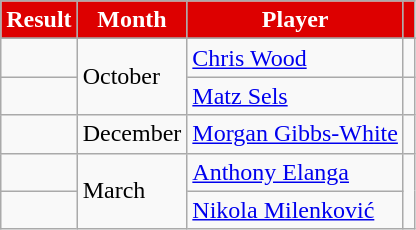<table class="wikitable" style="text-align:left">
<tr>
<th style="background:#DD0000; color:#FFFFFF; ">Result</th>
<th style="background:#DD0000; color:#FFFFFF; ">Month</th>
<th style="background:#DD0000;color:#FFFFFF; ">Player</th>
<th style="background:#DD0000; color:#FFFFFF; "></th>
</tr>
<tr>
</tr>
<tr>
<td></td>
<td rowspan="2">October</td>
<td> <a href='#'>Chris Wood</a></td>
<td></td>
</tr>
<tr>
<td></td>
<td> <a href='#'>Matz Sels</a></td>
<td></td>
</tr>
<tr>
<td></td>
<td>December</td>
<td> <a href='#'>Morgan Gibbs-White</a></td>
<td></td>
</tr>
<tr>
<td></td>
<td rowspan="2">March</td>
<td> <a href='#'>Anthony Elanga</a></td>
<td rowspan="2"></td>
</tr>
<tr>
<td></td>
<td> <a href='#'>Nikola Milenković</a></td>
</tr>
</table>
